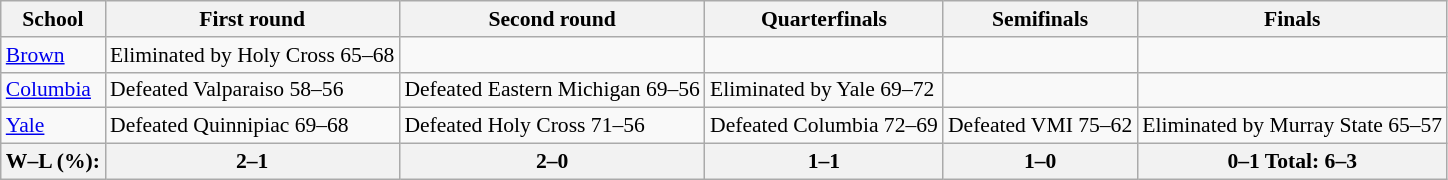<table class="wikitable" style="white-space:nowrap; font-size:90%;">
<tr>
<th>School</th>
<th>First round</th>
<th>Second round</th>
<th>Quarterfinals</th>
<th>Semifinals</th>
<th>Finals</th>
</tr>
<tr>
<td><a href='#'>Brown</a></td>
<td>Eliminated by Holy Cross 65–68</td>
<td></td>
<td></td>
<td></td>
<td></td>
</tr>
<tr>
<td><a href='#'>Columbia</a></td>
<td>Defeated Valparaiso 58–56</td>
<td>Defeated Eastern Michigan 69–56</td>
<td>Eliminated by Yale 69–72</td>
<td></td>
<td></td>
</tr>
<tr>
<td><a href='#'>Yale</a></td>
<td>Defeated Quinnipiac 69–68</td>
<td>Defeated Holy Cross 71–56</td>
<td>Defeated Columbia 72–69</td>
<td>Defeated VMI 75–62</td>
<td>Eliminated by Murray State 65–57</td>
</tr>
<tr>
<th>W–L (%):</th>
<th>2–1 </th>
<th>2–0 </th>
<th>1–1 </th>
<th>1–0 </th>
<th>0–1  Total: 6–3 </th>
</tr>
</table>
